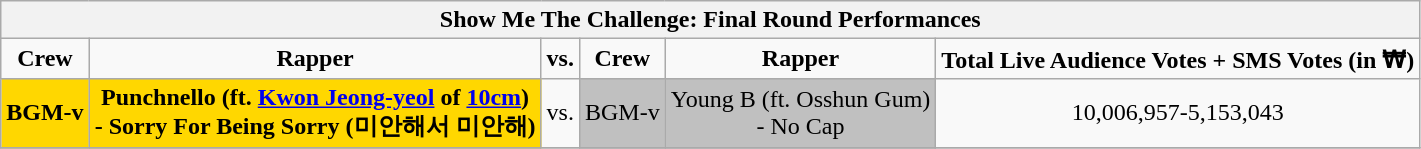<table class="wikitable" border="2" style="text-align:center">
<tr>
<th colspan="6">Show Me The Challenge: Final Round Performances</th>
</tr>
<tr>
<td><strong>Crew</strong></td>
<td><strong>Rapper</strong></td>
<td><strong>vs.</strong></td>
<td><strong>Crew</strong></td>
<td><strong>Rapper</strong></td>
<td><strong>Total Live Audience Votes + SMS Votes (in ₩)</strong></td>
</tr>
<tr>
<td style="background:gold"><strong>BGM-v</strong></td>
<td style="background:gold"><strong>Punchnello (ft. <a href='#'>Kwon Jeong-yeol</a> of <a href='#'>10cm</a>)<br>- Sorry For Being Sorry (미안해서 미안해)</strong></td>
<td>vs.</td>
<td style="background:silver">BGM-v</td>
<td style="background:silver">Young B (ft. Osshun Gum)<br>- No Cap</td>
<td>10,006,957-5,153,043</td>
</tr>
<tr>
</tr>
</table>
